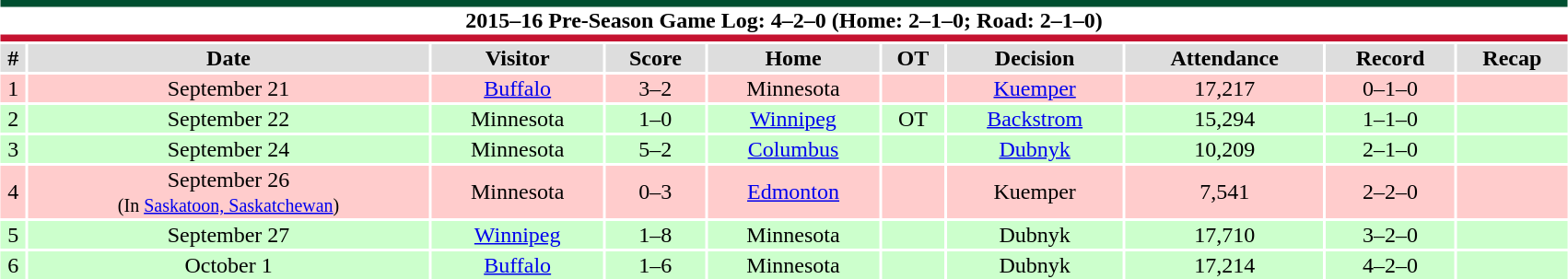<table class="toccolours collapsible collapsed" style="width:90%; clear:both; margin:1.5em auto; text-align:center;">
<tr>
<th colspan=10 style="background:#fff; border-top:#004F30 5px solid; border-bottom:#C51230 5px solid;">2015–16 Pre-Season Game Log: 4–2–0 (Home: 2–1–0; Road: 2–1–0)</th>
</tr>
<tr style="text-align:center; background:#ddd;">
<th>#</th>
<th>Date</th>
<th>Visitor</th>
<th>Score</th>
<th>Home</th>
<th>OT</th>
<th>Decision</th>
<th>Attendance</th>
<th>Record</th>
<th>Recap</th>
</tr>
<tr style="background:#fcc;">
<td>1</td>
<td>September 21</td>
<td><a href='#'>Buffalo</a></td>
<td>3–2</td>
<td>Minnesota</td>
<td></td>
<td><a href='#'>Kuemper</a></td>
<td>17,217</td>
<td>0–1–0</td>
<td></td>
</tr>
<tr style="background:#cfc;">
<td>2</td>
<td>September 22</td>
<td>Minnesota</td>
<td>1–0</td>
<td><a href='#'>Winnipeg</a></td>
<td>OT</td>
<td><a href='#'>Backstrom</a></td>
<td>15,294</td>
<td>1–1–0</td>
<td></td>
</tr>
<tr style="background:#cfc;">
<td>3</td>
<td>September 24</td>
<td>Minnesota</td>
<td>5–2</td>
<td><a href='#'>Columbus</a></td>
<td></td>
<td><a href='#'>Dubnyk</a></td>
<td>10,209</td>
<td>2–1–0</td>
<td></td>
</tr>
<tr style="background:#fcc;">
<td>4</td>
<td>September 26<br><small>(In <a href='#'>Saskatoon, Saskatchewan</a>)</small></td>
<td>Minnesota</td>
<td>0–3</td>
<td><a href='#'>Edmonton</a></td>
<td></td>
<td>Kuemper</td>
<td>7,541</td>
<td>2–2–0</td>
<td></td>
</tr>
<tr style="background:#cfc;">
<td>5</td>
<td>September 27</td>
<td><a href='#'>Winnipeg</a></td>
<td>1–8</td>
<td>Minnesota</td>
<td></td>
<td>Dubnyk</td>
<td>17,710</td>
<td>3–2–0</td>
<td></td>
</tr>
<tr style="background:#cfc;">
<td>6</td>
<td>October 1</td>
<td><a href='#'>Buffalo</a></td>
<td>1–6</td>
<td>Minnesota</td>
<td></td>
<td>Dubnyk</td>
<td>17,214</td>
<td>4–2–0</td>
<td></td>
</tr>
</table>
